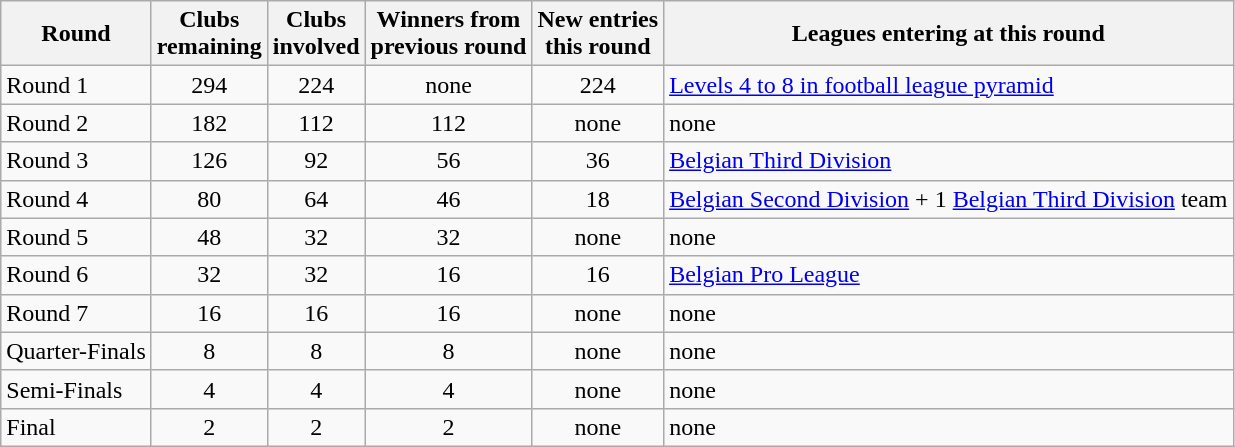<table class="wikitable">
<tr>
<th>Round</th>
<th>Clubs<br>remaining</th>
<th>Clubs<br>involved</th>
<th>Winners from<br>previous round</th>
<th>New entries<br>this round</th>
<th>Leagues entering at this round</th>
</tr>
<tr>
<td>Round 1</td>
<td style="text-align:center;">294</td>
<td style="text-align:center;">224</td>
<td style="text-align:center;">none</td>
<td style="text-align:center;">224</td>
<td><a href='#'>Levels 4 to 8 in football league pyramid</a></td>
</tr>
<tr>
<td>Round 2</td>
<td style="text-align:center;">182</td>
<td style="text-align:center;">112</td>
<td style="text-align:center;">112</td>
<td style="text-align:center;">none</td>
<td>none</td>
</tr>
<tr>
<td>Round 3</td>
<td style="text-align:center;">126</td>
<td style="text-align:center;">92</td>
<td style="text-align:center;">56</td>
<td style="text-align:center;">36</td>
<td><a href='#'>Belgian Third Division</a></td>
</tr>
<tr>
<td>Round 4</td>
<td style="text-align:center;">80</td>
<td style="text-align:center;">64</td>
<td style="text-align:center;">46</td>
<td style="text-align:center;">18</td>
<td><a href='#'>Belgian Second Division</a> + 1 <a href='#'>Belgian Third Division</a> team</td>
</tr>
<tr>
<td>Round 5</td>
<td style="text-align:center;">48</td>
<td style="text-align:center;">32</td>
<td style="text-align:center;">32</td>
<td style="text-align:center;">none</td>
<td>none</td>
</tr>
<tr>
<td>Round 6</td>
<td style="text-align:center;">32</td>
<td style="text-align:center;">32</td>
<td style="text-align:center;">16</td>
<td style="text-align:center;">16</td>
<td><a href='#'>Belgian Pro League</a></td>
</tr>
<tr>
<td>Round 7</td>
<td style="text-align:center;">16</td>
<td style="text-align:center;">16</td>
<td style="text-align:center;">16</td>
<td style="text-align:center;">none</td>
<td>none</td>
</tr>
<tr>
<td>Quarter-Finals</td>
<td style="text-align:center;">8</td>
<td style="text-align:center;">8</td>
<td style="text-align:center;">8</td>
<td style="text-align:center;">none</td>
<td>none</td>
</tr>
<tr>
<td>Semi-Finals</td>
<td style="text-align:center;">4</td>
<td style="text-align:center;">4</td>
<td style="text-align:center;">4</td>
<td style="text-align:center;">none</td>
<td>none</td>
</tr>
<tr>
<td>Final</td>
<td style="text-align:center;">2</td>
<td style="text-align:center;">2</td>
<td style="text-align:center;">2</td>
<td style="text-align:center;">none</td>
<td>none</td>
</tr>
</table>
